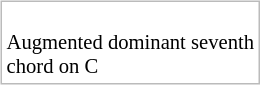<table style="float: right; border: 1px solid #BBB; margin: .46em 0 0 .2em;">
<tr style="font-size: 86%;">
<td valign="top"><br> Augmented dominant seventh<br>chord on C </td>
</tr>
</table>
